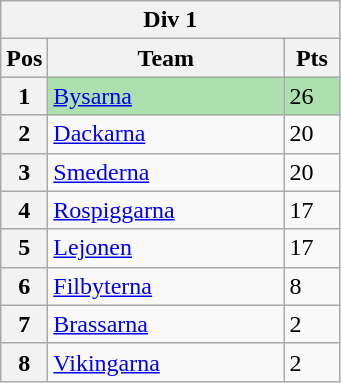<table class="wikitable">
<tr>
<th colspan="3">Div 1</th>
</tr>
<tr>
<th width=20>Pos</th>
<th width=150>Team</th>
<th width=30>Pts</th>
</tr>
<tr style="background:#ACE1AF;">
<th>1</th>
<td><a href='#'>Bysarna</a></td>
<td>26</td>
</tr>
<tr>
<th>2</th>
<td><a href='#'>Dackarna</a></td>
<td>20</td>
</tr>
<tr>
<th>3</th>
<td><a href='#'>Smederna</a></td>
<td>20</td>
</tr>
<tr>
<th>4</th>
<td><a href='#'>Rospiggarna</a></td>
<td>17</td>
</tr>
<tr>
<th>5</th>
<td><a href='#'>Lejonen</a></td>
<td>17</td>
</tr>
<tr>
<th>6</th>
<td><a href='#'>Filbyterna</a></td>
<td>8</td>
</tr>
<tr>
<th>7</th>
<td><a href='#'>Brassarna</a></td>
<td>2</td>
</tr>
<tr>
<th>8</th>
<td><a href='#'>Vikingarna</a></td>
<td>2</td>
</tr>
</table>
